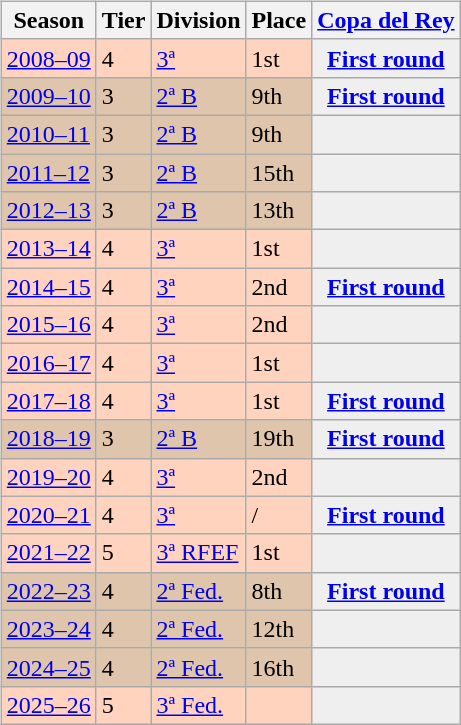<table>
<tr>
<td valign="top" width=0%><br><table class="wikitable">
<tr style="background:#f0f6fa;">
<th>Season</th>
<th>Tier</th>
<th>Division</th>
<th>Place</th>
<th><a href='#'>Copa del Rey</a></th>
</tr>
<tr>
<td style="background:#FFD3BD;"><a href='#'>2008–09</a></td>
<td style="background:#FFD3BD;">4</td>
<td style="background:#FFD3BD;"><a href='#'>3ª</a></td>
<td style="background:#FFD3BD;">1st</td>
<th style="background:#efefef;"><a href='#'>First round</a></th>
</tr>
<tr>
<td style="background:#DEC5AB;"><a href='#'>2009–10</a></td>
<td style="background:#DEC5AB;">3</td>
<td style="background:#DEC5AB;"><a href='#'>2ª B</a></td>
<td style="background:#DEC5AB;">9th</td>
<th style="background:#efefef;"><a href='#'>First round</a></th>
</tr>
<tr>
<td style="background:#DEC5AB;"><a href='#'>2010–11</a></td>
<td style="background:#DEC5AB;">3</td>
<td style="background:#DEC5AB;"><a href='#'>2ª B</a></td>
<td style="background:#DEC5AB;">9th</td>
<th style="background:#efefef;"></th>
</tr>
<tr>
<td style="background:#DEC5AB;"><a href='#'>2011–12</a></td>
<td style="background:#DEC5AB;">3</td>
<td style="background:#DEC5AB;"><a href='#'>2ª B</a></td>
<td style="background:#DEC5AB;">15th</td>
<th style="background:#efefef;"></th>
</tr>
<tr>
<td style="background:#DEC5AB;"><a href='#'>2012–13</a></td>
<td style="background:#DEC5AB;">3</td>
<td style="background:#DEC5AB;"><a href='#'>2ª B</a></td>
<td style="background:#DEC5AB;">13th</td>
<th style="background:#efefef;"></th>
</tr>
<tr>
<td style="background:#FFD3BD;"><a href='#'>2013–14</a></td>
<td style="background:#FFD3BD;">4</td>
<td style="background:#FFD3BD;"><a href='#'>3ª</a></td>
<td style="background:#FFD3BD;">1st</td>
<th style="background:#efefef;"></th>
</tr>
<tr>
<td style="background:#FFD3BD;"><a href='#'>2014–15</a></td>
<td style="background:#FFD3BD;">4</td>
<td style="background:#FFD3BD;"><a href='#'>3ª</a></td>
<td style="background:#FFD3BD;">2nd</td>
<th style="background:#efefef;"><a href='#'>First round</a></th>
</tr>
<tr>
<td style="background:#FFD3BD;"><a href='#'>2015–16</a></td>
<td style="background:#FFD3BD;">4</td>
<td style="background:#FFD3BD;"><a href='#'>3ª</a></td>
<td style="background:#FFD3BD;">2nd</td>
<th style="background:#efefef;"></th>
</tr>
<tr>
<td style="background:#FFD3BD;"><a href='#'>2016–17</a></td>
<td style="background:#FFD3BD;">4</td>
<td style="background:#FFD3BD;"><a href='#'>3ª</a></td>
<td style="background:#FFD3BD;">1st</td>
<th style="background:#efefef;"></th>
</tr>
<tr>
<td style="background:#FFD3BD;"><a href='#'>2017–18</a></td>
<td style="background:#FFD3BD;">4</td>
<td style="background:#FFD3BD;"><a href='#'>3ª</a></td>
<td style="background:#FFD3BD;">1st</td>
<th style="background:#efefef;"><a href='#'>First round</a></th>
</tr>
<tr>
<td style="background:#DEC5AB;"><a href='#'>2018–19</a></td>
<td style="background:#DEC5AB;">3</td>
<td style="background:#DEC5AB;"><a href='#'>2ª B</a></td>
<td style="background:#DEC5AB;">19th</td>
<th style="background:#efefef;"><a href='#'>First round</a></th>
</tr>
<tr>
<td style="background:#FFD3BD;"><a href='#'>2019–20</a></td>
<td style="background:#FFD3BD;">4</td>
<td style="background:#FFD3BD;"><a href='#'>3ª</a></td>
<td style="background:#FFD3BD;">2nd</td>
<th style="background:#efefef;"></th>
</tr>
<tr>
<td style="background:#FFD3BD;"><a href='#'>2020–21</a></td>
<td style="background:#FFD3BD;">4</td>
<td style="background:#FFD3BD;"><a href='#'>3ª</a></td>
<td style="background:#FFD3BD;"> / </td>
<th style="background:#efefef;"><a href='#'>First round</a></th>
</tr>
<tr>
<td style="background:#FFD3BD;"><a href='#'>2021–22</a></td>
<td style="background:#FFD3BD;">5</td>
<td style="background:#FFD3BD;"><a href='#'>3ª RFEF</a></td>
<td style="background:#FFD3BD;">1st</td>
<th style="background:#efefef;"></th>
</tr>
<tr>
<td style="background:#DEC5AB;"><a href='#'>2022–23</a></td>
<td style="background:#DEC5AB;">4</td>
<td style="background:#DEC5AB;"><a href='#'>2ª Fed.</a></td>
<td style="background:#DEC5AB;">8th</td>
<th style="background:#efefef;"><a href='#'>First round</a></th>
</tr>
<tr>
<td style="background:#DEC5AB;"><a href='#'>2023–24</a></td>
<td style="background:#DEC5AB;">4</td>
<td style="background:#DEC5AB;"><a href='#'>2ª Fed.</a></td>
<td style="background:#DEC5AB;">12th</td>
<th style="background:#efefef;"></th>
</tr>
<tr>
<td style="background:#DEC5AB;"><a href='#'>2024–25</a></td>
<td style="background:#DEC5AB;">4</td>
<td style="background:#DEC5AB;"><a href='#'>2ª Fed.</a></td>
<td style="background:#DEC5AB;">16th</td>
<th style="background:#efefef;"></th>
</tr>
<tr>
<td style="background:#FFD3BD;"><a href='#'>2025–26</a></td>
<td style="background:#FFD3BD;">5</td>
<td style="background:#FFD3BD;"><a href='#'>3ª Fed.</a></td>
<td style="background:#FFD3BD;"></td>
<td style="background:#efefef;"></td>
</tr>
</table>
</td>
</tr>
</table>
